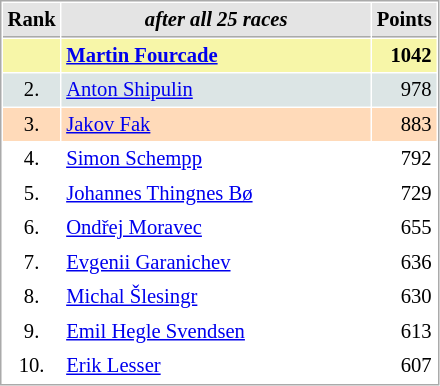<table cellspacing="1" cellpadding="3" style="border:1px solid #aaa; font-size:86%;">
<tr style="background:#e4e4e4;">
<th style="border-bottom:1px solid #aaa; width:10px;">Rank</th>
<th style="border-bottom:1px solid #aaa; width:200px; white-space:nowrap;"><em>after all 25 races</em></th>
<th style="border-bottom:1px solid #aaa; width:20px;">Points</th>
</tr>
<tr style="background:#f7f6a8;">
<td style="text-align:center"></td>
<td> <strong><a href='#'>Martin Fourcade</a></strong></td>
<td style="text-align:right"><strong>1042</strong></td>
</tr>
<tr style="background:#dce5e5;">
<td style="text-align:center">2.</td>
<td> <a href='#'>Anton Shipulin</a></td>
<td style="text-align:right">978</td>
</tr>
<tr style="background:#ffdab9;">
<td style="text-align:center">3.</td>
<td> <a href='#'>Jakov Fak</a></td>
<td style="text-align:right">883</td>
</tr>
<tr>
<td style="text-align:center">4.</td>
<td> <a href='#'>Simon Schempp</a></td>
<td style="text-align:right">792</td>
</tr>
<tr>
<td style="text-align:center">5.</td>
<td> <a href='#'>Johannes Thingnes Bø</a></td>
<td style="text-align:right">729</td>
</tr>
<tr>
<td style="text-align:center">6.</td>
<td> <a href='#'>Ondřej Moravec</a></td>
<td style="text-align:right">655</td>
</tr>
<tr>
<td style="text-align:center">7.</td>
<td> <a href='#'>Evgenii Garanichev</a></td>
<td style="text-align:right">636</td>
</tr>
<tr>
<td style="text-align:center">8.</td>
<td> <a href='#'>Michal Šlesingr</a></td>
<td style="text-align:right">630</td>
</tr>
<tr>
<td style="text-align:center">9.</td>
<td> <a href='#'>Emil Hegle Svendsen</a></td>
<td style="text-align:right">613</td>
</tr>
<tr>
<td style="text-align:center">10.</td>
<td> <a href='#'>Erik Lesser</a></td>
<td style="text-align:right">607</td>
</tr>
</table>
